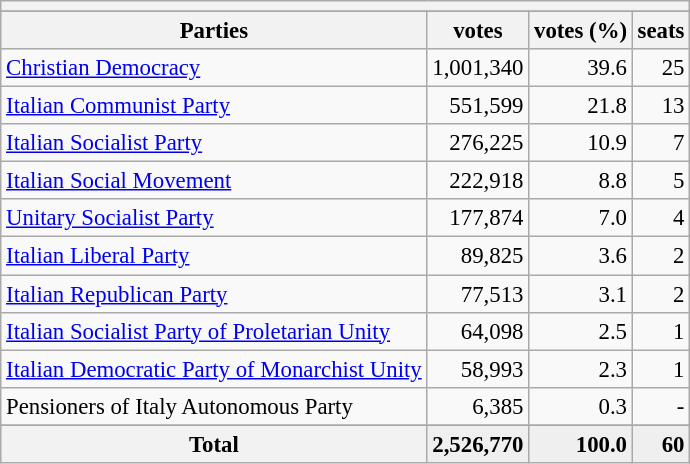<table class="wikitable" style="font-size:95%">
<tr>
<th colspan=4></th>
</tr>
<tr>
</tr>
<tr bgcolor="EFEFEF">
<th>Parties</th>
<th>votes</th>
<th>votes (%)</th>
<th>seats</th>
</tr>
<tr>
<td><a href='#'>Christian Democracy</a></td>
<td align=right>1,001,340</td>
<td align=right>39.6</td>
<td align=right>25</td>
</tr>
<tr>
<td><a href='#'>Italian Communist Party</a></td>
<td align=right>551,599</td>
<td align=right>21.8</td>
<td align=right>13</td>
</tr>
<tr>
<td><a href='#'>Italian Socialist Party</a></td>
<td align=right>276,225</td>
<td align=right>10.9</td>
<td align=right>7</td>
</tr>
<tr>
<td><a href='#'>Italian Social Movement</a></td>
<td align=right>222,918</td>
<td align=right>8.8</td>
<td align=right>5</td>
</tr>
<tr>
<td><a href='#'>Unitary Socialist Party</a></td>
<td align=right>177,874</td>
<td align=right>7.0</td>
<td align=right>4</td>
</tr>
<tr>
<td><a href='#'>Italian Liberal Party</a></td>
<td align=right>89,825</td>
<td align=right>3.6</td>
<td align=right>2</td>
</tr>
<tr>
<td><a href='#'>Italian Republican Party</a></td>
<td align=right>77,513</td>
<td align=right>3.1</td>
<td align=right>2</td>
</tr>
<tr>
<td><a href='#'>Italian Socialist Party of Proletarian Unity</a></td>
<td align=right>64,098</td>
<td align=right>2.5</td>
<td align=right>1</td>
</tr>
<tr>
<td><a href='#'>Italian Democratic Party of Monarchist Unity</a></td>
<td align=right>58,993</td>
<td align=right>2.3</td>
<td align=right>1</td>
</tr>
<tr>
<td>Pensioners of Italy Autonomous Party</td>
<td align=right>6,385</td>
<td align=right>0.3</td>
<td align=right>-</td>
</tr>
<tr>
</tr>
<tr bgcolor="EFEFEF">
<th><strong>Total</strong></th>
<td align=right><strong>2,526,770</strong></td>
<td align=right><strong>100.0</strong></td>
<td align=right><strong>60</strong></td>
</tr>
</table>
